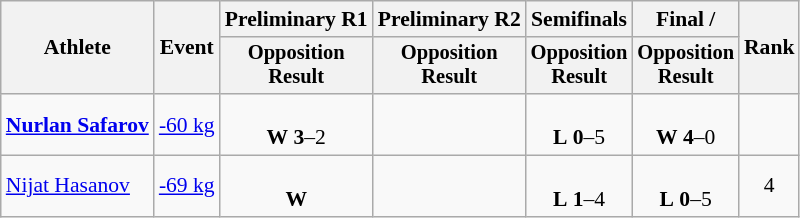<table class="wikitable" style="font-size:90%;">
<tr>
<th rowspan=2>Athlete</th>
<th rowspan=2>Event</th>
<th>Preliminary R1</th>
<th>Preliminary R2</th>
<th>Semifinals</th>
<th>Final / </th>
<th rowspan=2>Rank</th>
</tr>
<tr style="font-size:95%">
<th>Opposition<br>Result</th>
<th>Opposition<br>Result</th>
<th>Opposition<br>Result</th>
<th>Opposition<br>Result</th>
</tr>
<tr align=center>
<td align=left><strong><a href='#'>Nurlan Safarov</a></strong></td>
<td align=left><a href='#'>-60 kg</a></td>
<td><br><strong>W</strong> <strong>3</strong>–2</td>
<td></td>
<td><br><strong>L</strong> <strong>0</strong>–5</td>
<td><br><strong>W</strong> <strong>4</strong>–0</td>
<td></td>
</tr>
<tr align=center>
<td align=left><a href='#'>Nijat Hasanov</a></td>
<td align=left><a href='#'>-69 kg</a></td>
<td><br><strong>W</strong> <strong></strong></td>
<td></td>
<td><br><strong>L</strong> <strong>1</strong>–4</td>
<td><br><strong>L</strong> <strong>0</strong>–5</td>
<td>4</td>
</tr>
</table>
